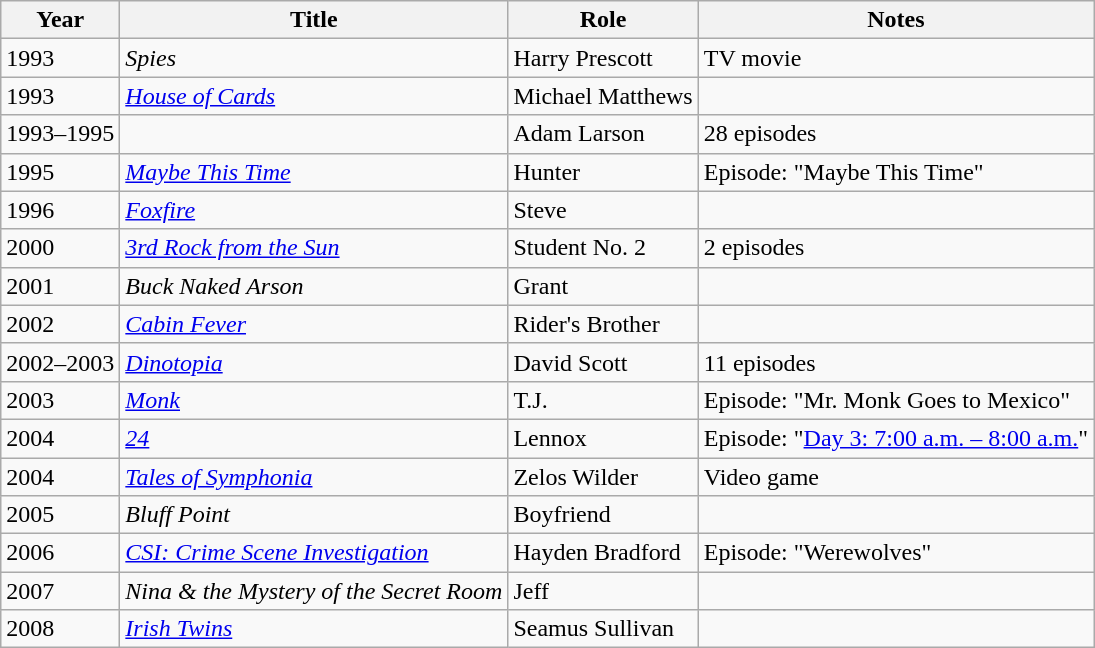<table class="wikitable sortable">
<tr>
<th>Year</th>
<th>Title</th>
<th>Role</th>
<th class="unsortable">Notes</th>
</tr>
<tr>
<td>1993</td>
<td><em>Spies</em></td>
<td>Harry Prescott</td>
<td>TV movie</td>
</tr>
<tr>
<td>1993</td>
<td><em><a href='#'>House of Cards</a></em></td>
<td>Michael Matthews</td>
<td></td>
</tr>
<tr>
<td>1993–1995</td>
<td><em></em></td>
<td>Adam Larson</td>
<td>28 episodes</td>
</tr>
<tr>
<td>1995</td>
<td><em><a href='#'>Maybe This Time</a></em></td>
<td>Hunter</td>
<td>Episode: "Maybe This Time"</td>
</tr>
<tr>
<td>1996</td>
<td><em><a href='#'>Foxfire</a></em></td>
<td>Steve</td>
<td></td>
</tr>
<tr>
<td>2000</td>
<td><em><a href='#'>3rd Rock from the Sun</a></em></td>
<td>Student No. 2</td>
<td>2 episodes</td>
</tr>
<tr>
<td>2001</td>
<td><em>Buck Naked Arson</em></td>
<td>Grant</td>
<td></td>
</tr>
<tr>
<td>2002</td>
<td><em><a href='#'>Cabin Fever</a></em></td>
<td>Rider's Brother</td>
<td></td>
</tr>
<tr>
<td>2002–2003</td>
<td><em><a href='#'>Dinotopia</a></em></td>
<td>David Scott</td>
<td>11 episodes</td>
</tr>
<tr>
<td>2003</td>
<td><em><a href='#'>Monk</a></em></td>
<td>T.J.</td>
<td>Episode: "Mr. Monk Goes to Mexico"</td>
</tr>
<tr>
<td>2004</td>
<td><em><a href='#'>24</a></em></td>
<td>Lennox</td>
<td>Episode: "<a href='#'>Day 3: 7:00 a.m. – 8:00 a.m.</a>"</td>
</tr>
<tr>
<td>2004</td>
<td><em><a href='#'>Tales of Symphonia</a></em></td>
<td>Zelos Wilder</td>
<td>Video game</td>
</tr>
<tr>
<td>2005</td>
<td><em>Bluff Point</em></td>
<td>Boyfriend</td>
<td></td>
</tr>
<tr>
<td>2006</td>
<td><em><a href='#'>CSI: Crime Scene Investigation</a></em></td>
<td>Hayden Bradford</td>
<td>Episode: "Werewolves"</td>
</tr>
<tr>
<td>2007</td>
<td><em>Nina & the Mystery of the Secret Room</em></td>
<td>Jeff</td>
<td></td>
</tr>
<tr>
<td>2008</td>
<td><em><a href='#'>Irish Twins</a></em></td>
<td>Seamus Sullivan</td>
<td></td>
</tr>
</table>
